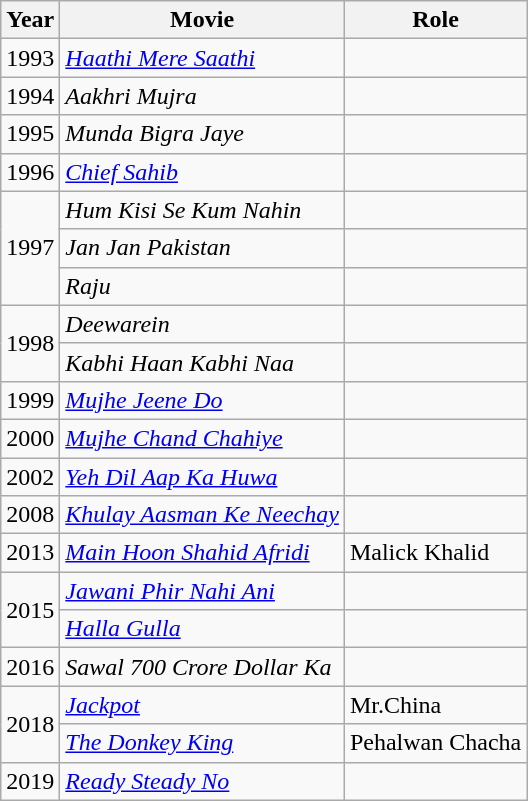<table class="wikitable">
<tr>
<th><strong>Year</strong></th>
<th><strong>Movie</strong></th>
<th><strong>Role</strong></th>
</tr>
<tr>
<td>1993</td>
<td><em><a href='#'>Haathi Mere Saathi</a></em></td>
<td></td>
</tr>
<tr>
<td>1994</td>
<td><em>Aakhri Mujra</em></td>
<td></td>
</tr>
<tr>
<td>1995</td>
<td><em>Munda Bigra Jaye</em></td>
<td></td>
</tr>
<tr>
<td>1996</td>
<td><em><a href='#'>Chief Sahib</a></em></td>
<td></td>
</tr>
<tr>
<td rowspan="3">1997</td>
<td><em>Hum Kisi Se Kum Nahin</em></td>
<td></td>
</tr>
<tr>
<td><em>Jan Jan Pakistan</em></td>
<td></td>
</tr>
<tr>
<td><em>Raju</em></td>
<td></td>
</tr>
<tr>
<td rowspan="2">1998</td>
<td><em>Deewarein</em></td>
<td></td>
</tr>
<tr>
<td><em>Kabhi Haan Kabhi Naa</em></td>
<td></td>
</tr>
<tr>
<td>1999</td>
<td><em><a href='#'>Mujhe Jeene Do</a></em></td>
<td></td>
</tr>
<tr>
<td>2000</td>
<td><em><a href='#'>Mujhe Chand Chahiye</a></em></td>
<td></td>
</tr>
<tr>
<td>2002</td>
<td><em><a href='#'>Yeh Dil Aap Ka Huwa</a></em></td>
<td></td>
</tr>
<tr>
<td>2008</td>
<td><em><a href='#'>Khulay Aasman Ke Neechay</a></em></td>
<td></td>
</tr>
<tr>
<td>2013</td>
<td><em><a href='#'>Main Hoon Shahid Afridi</a></em></td>
<td>Malick Khalid</td>
</tr>
<tr>
<td rowspan="2">2015</td>
<td><em><a href='#'>Jawani Phir Nahi Ani</a></em></td>
<td></td>
</tr>
<tr>
<td><em><a href='#'>Halla Gulla</a></em></td>
<td></td>
</tr>
<tr>
<td>2016</td>
<td><em>Sawal 700 Crore Dollar Ka</em></td>
<td></td>
</tr>
<tr>
<td rowspan="2">2018</td>
<td><em><a href='#'>Jackpot</a></em></td>
<td>Mr.China</td>
</tr>
<tr>
<td><em><a href='#'>The Donkey King</a></em></td>
<td>Pehalwan Chacha</td>
</tr>
<tr>
<td>2019</td>
<td><em><a href='#'>Ready Steady No</a></em></td>
<td></td>
</tr>
</table>
